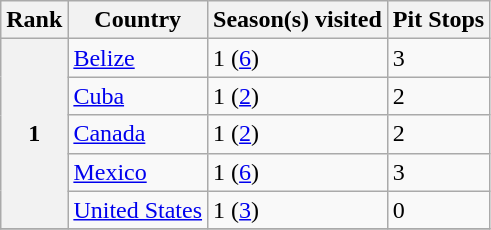<table class="wikitable">
<tr>
<th>Rank</th>
<th>Country</th>
<th>Season(s) visited</th>
<th>Pit Stops</th>
</tr>
<tr>
<th rowspan="5" style="text-align:center;">1</th>
<td><a href='#'>Belize</a></td>
<td>1 (<a href='#'>6</a>)</td>
<td>3</td>
</tr>
<tr>
<td><a href='#'>Cuba</a></td>
<td>1 (<a href='#'>2</a>)</td>
<td>2</td>
</tr>
<tr>
<td><a href='#'>Canada</a></td>
<td>1 (<a href='#'>2</a>)</td>
<td>2</td>
</tr>
<tr>
<td><a href='#'>Mexico</a></td>
<td>1 (<a href='#'>6</a>)</td>
<td>3</td>
</tr>
<tr>
<td><a href='#'>United States</a></td>
<td>1 (<a href='#'>3</a>)</td>
<td>0</td>
</tr>
<tr>
</tr>
</table>
